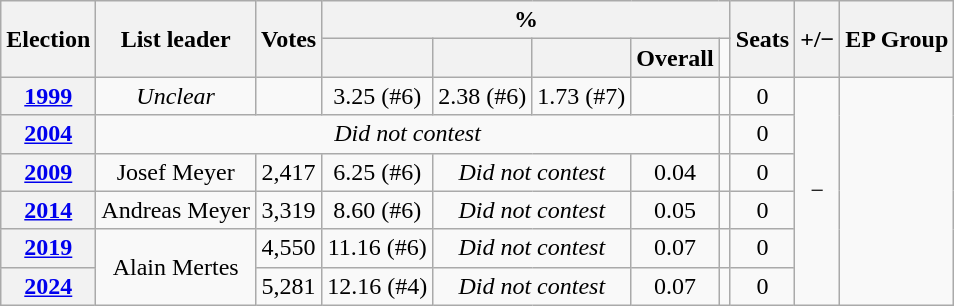<table class="wikitable" style="text-align:center;">
<tr>
<th rowspan=2>Election</th>
<th rowspan=2>List leader</th>
<th rowspan=2>Votes</th>
<th colspan=5>%</th>
<th rowspan=2>Seats</th>
<th rowspan=2>+/−</th>
<th rowspan=2>EP Group</th>
</tr>
<tr>
<th></th>
<th></th>
<th></th>
<th>Overall</th>
</tr>
<tr>
<th><a href='#'>1999</a></th>
<td><em>Unclear</em></td>
<td></td>
<td>3.25 (#6)</td>
<td>2.38 (#6)</td>
<td>1.73 (#7)</td>
<td></td>
<td></td>
<td> 0</td>
<td rowspan=6>−</td>
</tr>
<tr>
<th><a href='#'>2004</a></th>
<td colspan=6><em>Did not contest</em></td>
<td></td>
<td> 0</td>
</tr>
<tr>
<th><a href='#'>2009</a></th>
<td>Josef Meyer</td>
<td>2,417</td>
<td>6.25 (#6)</td>
<td colspan=2><em>Did not contest</em></td>
<td>0.04</td>
<td></td>
<td> 0</td>
</tr>
<tr>
<th><a href='#'>2014</a></th>
<td>Andreas Meyer</td>
<td>3,319</td>
<td>8.60 (#6)</td>
<td colspan=2><em>Did not contest</em></td>
<td>0.05</td>
<td></td>
<td> 0</td>
</tr>
<tr>
<th><a href='#'>2019</a></th>
<td rowspan=2>Alain Mertes</td>
<td>4,550</td>
<td>11.16 (#6)</td>
<td colspan=2><em>Did not contest</em></td>
<td>0.07</td>
<td></td>
<td> 0</td>
</tr>
<tr>
<th><a href='#'>2024</a></th>
<td>5,281</td>
<td>12.16 (#4)</td>
<td colspan=2><em>Did not contest</em></td>
<td>0.07</td>
<td></td>
<td> 0</td>
</tr>
</table>
